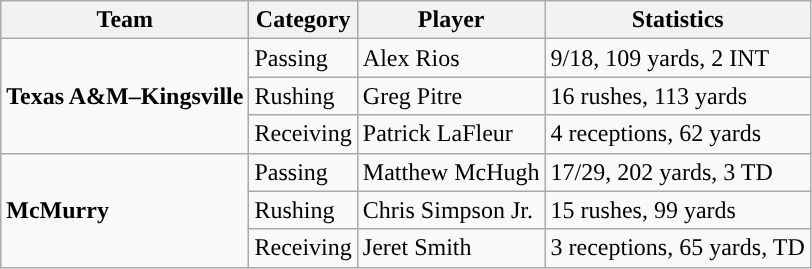<table class="wikitable" style="float: left;">
<tr>
<th>Team</th>
<th>Category</th>
<th>Player</th>
<th>Statistics</th>
</tr>
<tr>
<td rowspan=3><strong>Texas A&M–Kingsville</strong></td>
<td>Passing</td>
<td>Alex Rios</td>
<td>9/18, 109 yards, 2 INT</td>
</tr>
<tr>
<td>Rushing</td>
<td>Greg Pitre</td>
<td>16 rushes, 113 yards</td>
</tr>
<tr>
<td>Receiving</td>
<td>Patrick LaFleur</td>
<td>4 receptions, 62 yards</td>
</tr>
<tr>
<td rowspan=3><strong>McMurry</strong></td>
<td>Passing</td>
<td>Matthew McHugh</td>
<td>17/29, 202 yards, 3 TD</td>
</tr>
<tr>
<td>Rushing</td>
<td>Chris Simpson Jr.</td>
<td>15 rushes, 99 yards</td>
</tr>
<tr>
<td>Receiving</td>
<td>Jeret Smith</td>
<td>3 receptions, 65 yards, TD</td>
</tr>
</table>
